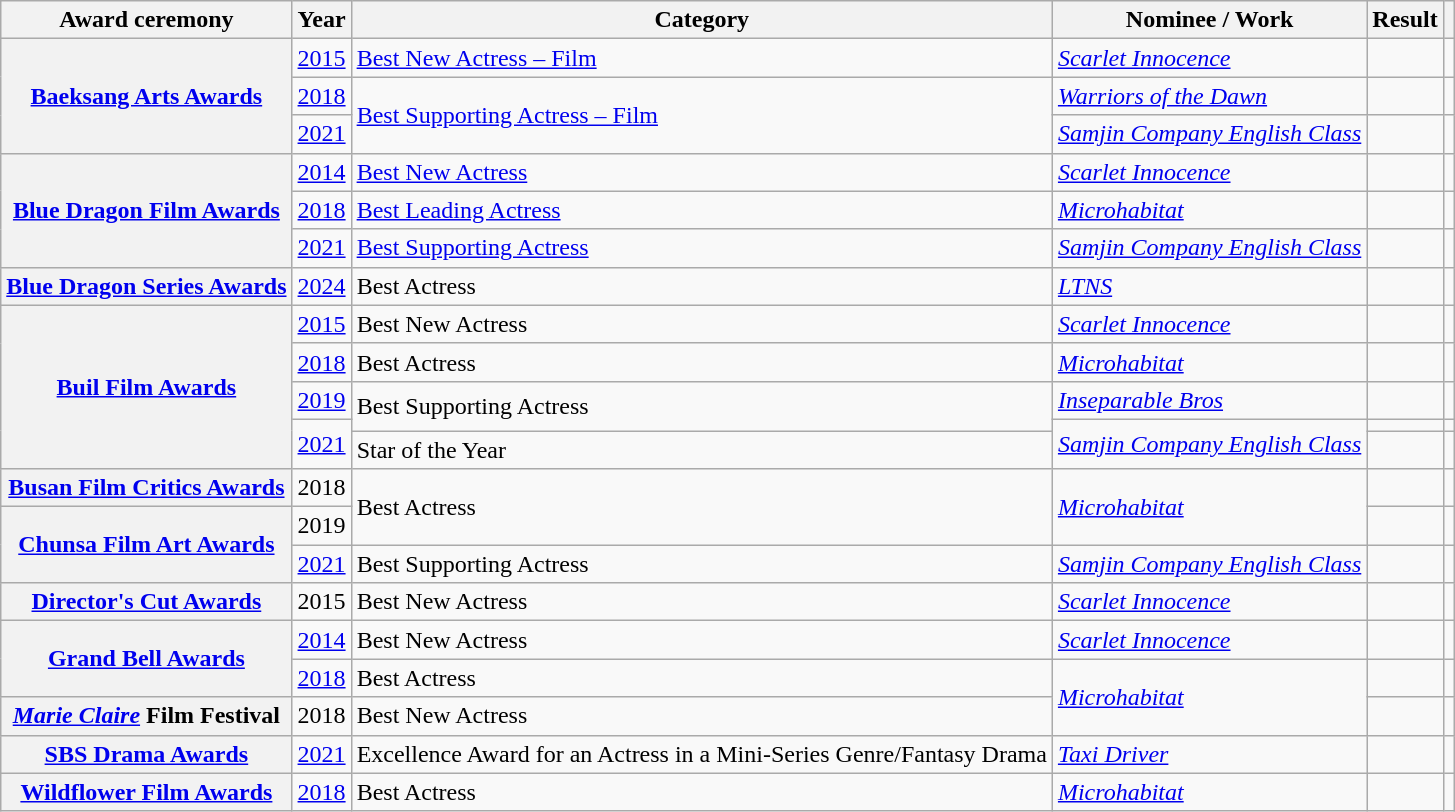<table class="wikitable plainrowheaders sortable">
<tr>
<th scope="col">Award ceremony</th>
<th scope="col">Year</th>
<th scope="col">Category</th>
<th scope="col">Nominee / Work</th>
<th scope="col">Result</th>
<th scope="col" class="unsortable"></th>
</tr>
<tr>
<th scope="row"  rowspan="3"><a href='#'>Baeksang Arts Awards</a></th>
<td style="text-align:center"><a href='#'>2015</a></td>
<td><a href='#'>Best New Actress – Film</a></td>
<td><em><a href='#'>Scarlet Innocence</a></em></td>
<td></td>
<td style="text-align:center"></td>
</tr>
<tr>
<td style="text-align:center"><a href='#'>2018</a></td>
<td rowspan="2"><a href='#'>Best Supporting Actress – Film</a></td>
<td><em><a href='#'>Warriors of the Dawn</a></em></td>
<td></td>
<td style="text-align:center"></td>
</tr>
<tr>
<td style="text-align:center"><a href='#'>2021</a></td>
<td><em><a href='#'>Samjin Company English Class</a></em></td>
<td></td>
<td style="text-align:center"></td>
</tr>
<tr>
<th scope="row"  rowspan="3"><a href='#'>Blue Dragon Film Awards</a></th>
<td style="text-align:center"><a href='#'>2014</a></td>
<td><a href='#'>Best New Actress</a></td>
<td><em><a href='#'>Scarlet Innocence</a></em></td>
<td></td>
<td style="text-align:center"></td>
</tr>
<tr>
<td style="text-align:center"><a href='#'>2018</a></td>
<td><a href='#'>Best Leading Actress</a></td>
<td><em><a href='#'>Microhabitat</a></em></td>
<td></td>
<td style="text-align:center"></td>
</tr>
<tr>
<td style="text-align:center"><a href='#'>2021</a></td>
<td><a href='#'>Best Supporting Actress</a></td>
<td><em><a href='#'>Samjin Company English Class</a></em></td>
<td></td>
<td style="text-align:center"></td>
</tr>
<tr>
<th scope="row"><a href='#'>Blue Dragon Series Awards</a></th>
<td style="text-align:center"><a href='#'>2024</a></td>
<td>Best Actress</td>
<td><em><a href='#'>LTNS</a></em></td>
<td></td>
<td style="text-align:center"></td>
</tr>
<tr>
<th scope="row"  rowspan="5"><a href='#'>Buil Film Awards</a></th>
<td style="text-align:center"><a href='#'>2015</a></td>
<td>Best New Actress</td>
<td><em><a href='#'>Scarlet Innocence</a></em></td>
<td></td>
<td style="text-align:center"></td>
</tr>
<tr>
<td style="text-align:center"><a href='#'>2018</a></td>
<td>Best Actress</td>
<td><em><a href='#'>Microhabitat</a></em></td>
<td></td>
<td style="text-align:center"></td>
</tr>
<tr>
<td style="text-align:center"><a href='#'>2019</a></td>
<td rowspan="2">Best Supporting Actress</td>
<td><em><a href='#'>Inseparable Bros</a></em></td>
<td></td>
<td style="text-align:center"></td>
</tr>
<tr>
<td rowspan="2" style="text-align:center"><a href='#'>2021</a></td>
<td rowspan="2"><em><a href='#'>Samjin Company English Class</a></em></td>
<td></td>
<td style="text-align:center"></td>
</tr>
<tr>
<td>Star of the Year</td>
<td></td>
<td style="text-align:center"></td>
</tr>
<tr>
<th scope="row"><a href='#'>Busan Film Critics Awards</a></th>
<td style="text-align:center">2018</td>
<td rowspan="2">Best Actress</td>
<td rowspan="2"><em><a href='#'>Microhabitat</a></em></td>
<td></td>
<td style="text-align:center"></td>
</tr>
<tr>
<th scope="row"  rowspan="2"><a href='#'>Chunsa Film Art Awards</a></th>
<td style="text-align:center">2019</td>
<td></td>
<td style="text-align:center"></td>
</tr>
<tr>
<td style="text-align:center"><a href='#'>2021</a></td>
<td>Best Supporting Actress</td>
<td><em><a href='#'>Samjin Company English Class</a></em></td>
<td></td>
<td style="text-align:center"></td>
</tr>
<tr>
<th scope="row"><a href='#'>Director's Cut Awards</a></th>
<td style="text-align:center">2015</td>
<td>Best New Actress</td>
<td><em><a href='#'>Scarlet Innocence</a></em></td>
<td></td>
<td style="text-align:center"></td>
</tr>
<tr>
<th scope="row"  rowspan="2"><a href='#'>Grand Bell Awards</a></th>
<td style="text-align:center"><a href='#'>2014</a></td>
<td>Best New Actress</td>
<td><em><a href='#'>Scarlet Innocence</a></em></td>
<td></td>
<td style="text-align:center"></td>
</tr>
<tr>
<td style="text-align:center"><a href='#'>2018</a></td>
<td>Best Actress</td>
<td rowspan="2"><em><a href='#'>Microhabitat</a></em></td>
<td></td>
<td style="text-align:center"></td>
</tr>
<tr>
<th scope="row"><em><a href='#'>Marie Claire</a></em> Film Festival</th>
<td style="text-align:center">2018</td>
<td>Best New Actress</td>
<td></td>
<td style="text-align:center"></td>
</tr>
<tr>
<th scope="row"><a href='#'>SBS Drama Awards</a></th>
<td style="text-align:center"><a href='#'>2021</a></td>
<td>Excellence Award for an Actress in a Mini-Series Genre/Fantasy Drama</td>
<td><em><a href='#'>Taxi Driver</a></em></td>
<td></td>
<td style="text-align:center"></td>
</tr>
<tr>
<th scope="row"><a href='#'>Wildflower Film Awards</a></th>
<td style="text-align:center"><a href='#'>2018</a></td>
<td>Best Actress</td>
<td><em><a href='#'>Microhabitat</a></em></td>
<td></td>
<td style="text-align:center"></td>
</tr>
</table>
